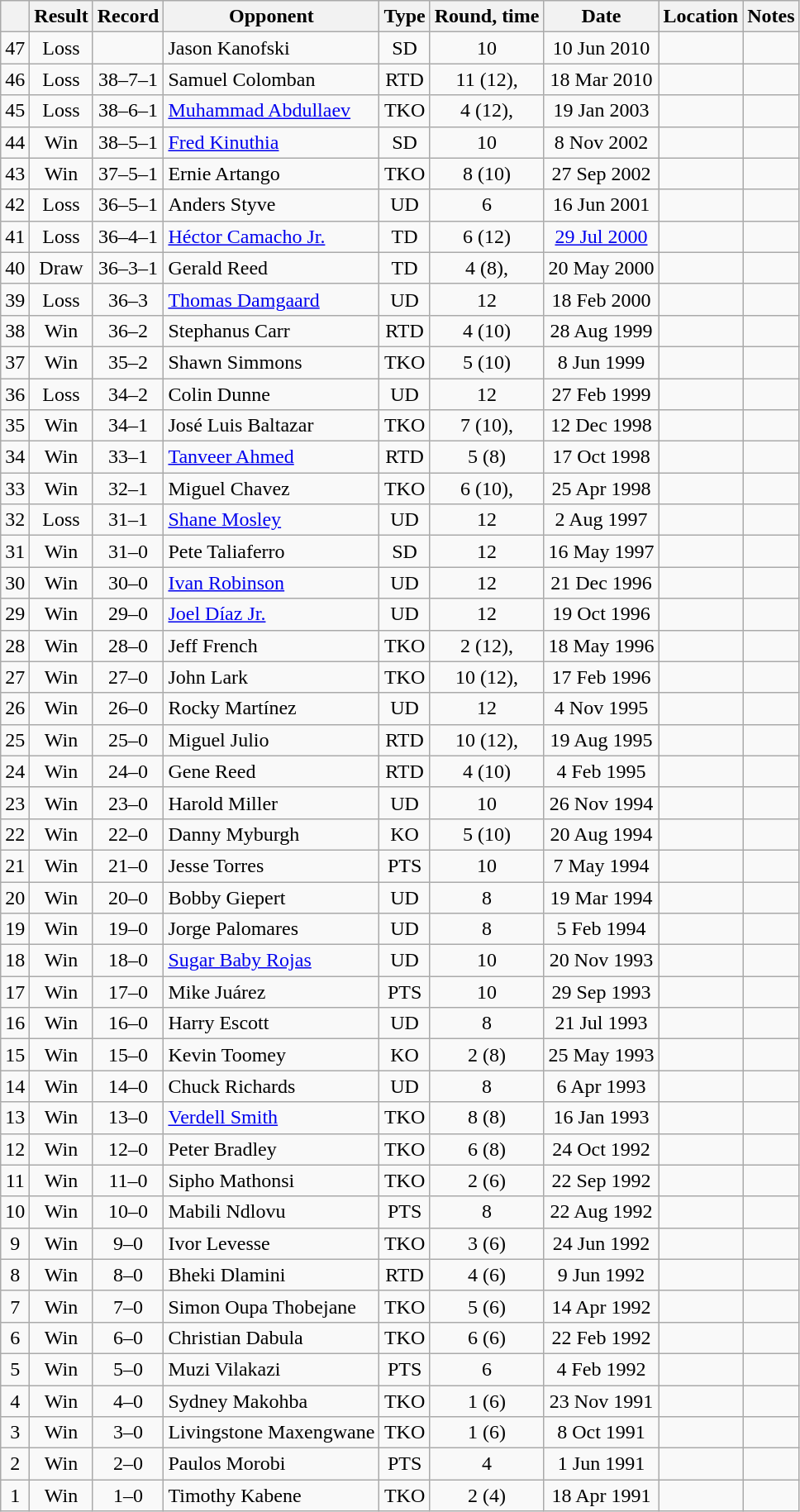<table class="wikitable" style="text-align:center">
<tr>
<th></th>
<th>Result</th>
<th>Record</th>
<th>Opponent</th>
<th>Type</th>
<th>Round, time</th>
<th>Date</th>
<th>Location</th>
<th>Notes</th>
</tr>
<tr>
<td>47</td>
<td>Loss</td>
<td></td>
<td style="text-align:left;">Jason Kanofski</td>
<td>SD</td>
<td>10</td>
<td>10 Jun 2010</td>
<td style="text-align:left;"></td>
<td style="text-align:left;"></td>
</tr>
<tr>
<td>46</td>
<td>Loss</td>
<td>38–7–1</td>
<td style="text-align:left;">Samuel Colomban</td>
<td>RTD</td>
<td>11 (12), </td>
<td>18 Mar 2010</td>
<td style="text-align:left;"></td>
<td style="text-align:left;"></td>
</tr>
<tr>
<td>45</td>
<td>Loss</td>
<td>38–6–1</td>
<td style="text-align:left;"><a href='#'>Muhammad Abdullaev</a></td>
<td>TKO</td>
<td>4 (12), </td>
<td>19 Jan 2003</td>
<td style="text-align:left;"></td>
<td style="text-align:left;"></td>
</tr>
<tr>
<td>44</td>
<td>Win</td>
<td>38–5–1</td>
<td style="text-align:left;"><a href='#'>Fred Kinuthia</a></td>
<td>SD</td>
<td>10</td>
<td>8 Nov 2002</td>
<td style="text-align:left;"></td>
<td></td>
</tr>
<tr>
<td>43</td>
<td>Win</td>
<td>37–5–1</td>
<td style="text-align:left;">Ernie Artango</td>
<td>TKO</td>
<td>8 (10)</td>
<td>27 Sep 2002</td>
<td style="text-align:left;"></td>
<td></td>
</tr>
<tr>
<td>42</td>
<td>Loss</td>
<td>36–5–1</td>
<td style="text-align:left;">Anders Styve</td>
<td>UD</td>
<td>6</td>
<td>16 Jun 2001</td>
<td style="text-align:left;"></td>
<td></td>
</tr>
<tr>
<td>41</td>
<td>Loss</td>
<td>36–4–1</td>
<td style="text-align:left;"><a href='#'>Héctor Camacho Jr.</a></td>
<td>TD</td>
<td>6 (12)</td>
<td><a href='#'>29 Jul 2000</a></td>
<td style="text-align:left;"></td>
<td style="text-align:left;"></td>
</tr>
<tr>
<td>40</td>
<td>Draw</td>
<td>36–3–1</td>
<td style="text-align:left;">Gerald Reed</td>
<td>TD</td>
<td>4 (8), </td>
<td>20 May 2000</td>
<td style="text-align:left;"></td>
<td></td>
</tr>
<tr>
<td>39</td>
<td>Loss</td>
<td>36–3</td>
<td style="text-align:left;"><a href='#'>Thomas Damgaard</a></td>
<td>UD</td>
<td>12</td>
<td>18 Feb 2000</td>
<td style="text-align:left;"></td>
<td></td>
</tr>
<tr>
<td>38</td>
<td>Win</td>
<td>36–2</td>
<td style="text-align:left;">Stephanus Carr</td>
<td>RTD</td>
<td>4 (10)</td>
<td>28 Aug 1999</td>
<td style="text-align:left;"></td>
<td></td>
</tr>
<tr>
<td>37</td>
<td>Win</td>
<td>35–2</td>
<td style="text-align:left;">Shawn Simmons</td>
<td>TKO</td>
<td>5 (10)</td>
<td>8 Jun 1999</td>
<td style="text-align:left;"></td>
<td></td>
</tr>
<tr>
<td>36</td>
<td>Loss</td>
<td>34–2</td>
<td style="text-align:left;">Colin Dunne</td>
<td>UD</td>
<td>12</td>
<td>27 Feb 1999</td>
<td style="text-align:left;"></td>
<td style="text-align:left;"></td>
</tr>
<tr>
<td>35</td>
<td>Win</td>
<td>34–1</td>
<td style="text-align:left;">José Luis Baltazar</td>
<td>TKO</td>
<td>7 (10), </td>
<td>12 Dec 1998</td>
<td style="text-align:left;"></td>
<td></td>
</tr>
<tr>
<td>34</td>
<td>Win</td>
<td>33–1</td>
<td style="text-align:left;"><a href='#'>Tanveer Ahmed</a></td>
<td>RTD</td>
<td>5 (8)</td>
<td>17 Oct 1998</td>
<td style="text-align:left;"></td>
<td></td>
</tr>
<tr>
<td>33</td>
<td>Win</td>
<td>32–1</td>
<td style="text-align:left;">Miguel Chavez</td>
<td>TKO</td>
<td>6 (10), </td>
<td>25 Apr 1998</td>
<td style="text-align:left;"></td>
<td></td>
</tr>
<tr>
<td>32</td>
<td>Loss</td>
<td>31–1</td>
<td style="text-align:left;"><a href='#'>Shane Mosley</a></td>
<td>UD</td>
<td>12</td>
<td>2 Aug 1997</td>
<td style="text-align:left;"></td>
<td style="text-align:left;"></td>
</tr>
<tr>
<td>31</td>
<td>Win</td>
<td>31–0</td>
<td style="text-align:left;">Pete Taliaferro</td>
<td>SD</td>
<td>12</td>
<td>16 May 1997</td>
<td style="text-align:left;"></td>
<td style="text-align:left;"></td>
</tr>
<tr>
<td>30</td>
<td>Win</td>
<td>30–0</td>
<td style="text-align:left;"><a href='#'>Ivan Robinson</a></td>
<td>UD</td>
<td>12</td>
<td>21 Dec 1996</td>
<td style="text-align:left;"></td>
<td style="text-align:left;"></td>
</tr>
<tr>
<td>29</td>
<td>Win</td>
<td>29–0</td>
<td style="text-align:left;"><a href='#'>Joel Díaz Jr.</a></td>
<td>UD</td>
<td>12</td>
<td>19 Oct 1996</td>
<td style="text-align:left;"></td>
<td style="text-align:left;"></td>
</tr>
<tr>
<td>28</td>
<td>Win</td>
<td>28–0</td>
<td style="text-align:left;">Jeff French</td>
<td>TKO</td>
<td>2 (12), </td>
<td>18 May 1996</td>
<td style="text-align:left;"></td>
<td style="text-align:left;"></td>
</tr>
<tr>
<td>27</td>
<td>Win</td>
<td>27–0</td>
<td style="text-align:left;">John Lark</td>
<td>TKO</td>
<td>10 (12), </td>
<td>17 Feb 1996</td>
<td style="text-align:left;"></td>
<td style="text-align:left;"></td>
</tr>
<tr>
<td>26</td>
<td>Win</td>
<td>26–0</td>
<td style="text-align:left;">Rocky Martínez</td>
<td>UD</td>
<td>12</td>
<td>4 Nov 1995</td>
<td style="text-align:left;"></td>
<td style="text-align:left;"></td>
</tr>
<tr>
<td>25</td>
<td>Win</td>
<td>25–0</td>
<td style="text-align:left;">Miguel Julio</td>
<td>RTD</td>
<td>10 (12), </td>
<td>19 Aug 1995</td>
<td style="text-align:left;"></td>
<td style="text-align:left;"></td>
</tr>
<tr>
<td>24</td>
<td>Win</td>
<td>24–0</td>
<td style="text-align:left;">Gene Reed</td>
<td>RTD</td>
<td>4 (10)</td>
<td>4 Feb 1995</td>
<td style="text-align:left;"></td>
<td></td>
</tr>
<tr>
<td>23</td>
<td>Win</td>
<td>23–0</td>
<td style="text-align:left;">Harold Miller</td>
<td>UD</td>
<td>10</td>
<td>26 Nov 1994</td>
<td style="text-align:left;"></td>
<td></td>
</tr>
<tr>
<td>22</td>
<td>Win</td>
<td>22–0</td>
<td style="text-align:left;">Danny Myburgh</td>
<td>KO</td>
<td>5 (10)</td>
<td>20 Aug 1994</td>
<td style="text-align:left;"></td>
<td></td>
</tr>
<tr>
<td>21</td>
<td>Win</td>
<td>21–0</td>
<td style="text-align:left;">Jesse Torres</td>
<td>PTS</td>
<td>10</td>
<td>7 May 1994</td>
<td style="text-align:left;"></td>
<td></td>
</tr>
<tr>
<td>20</td>
<td>Win</td>
<td>20–0</td>
<td style="text-align:left;">Bobby Giepert</td>
<td>UD</td>
<td>8</td>
<td>19 Mar 1994</td>
<td style="text-align:left;"></td>
<td></td>
</tr>
<tr>
<td>19</td>
<td>Win</td>
<td>19–0</td>
<td style="text-align:left;">Jorge Palomares</td>
<td>UD</td>
<td>8</td>
<td>5 Feb 1994</td>
<td style="text-align:left;"></td>
<td></td>
</tr>
<tr>
<td>18</td>
<td>Win</td>
<td>18–0</td>
<td style="text-align:left;"><a href='#'>Sugar Baby Rojas</a></td>
<td>UD</td>
<td>10</td>
<td>20 Nov 1993</td>
<td style="text-align:left;"></td>
<td></td>
</tr>
<tr>
<td>17</td>
<td>Win</td>
<td>17–0</td>
<td style="text-align:left;">Mike Juárez</td>
<td>PTS</td>
<td>10</td>
<td>29 Sep 1993</td>
<td style="text-align:left;"></td>
<td></td>
</tr>
<tr>
<td>16</td>
<td>Win</td>
<td>16–0</td>
<td style="text-align:left;">Harry Escott</td>
<td>UD</td>
<td>8</td>
<td>21 Jul 1993</td>
<td style="text-align:left;"></td>
<td></td>
</tr>
<tr>
<td>15</td>
<td>Win</td>
<td>15–0</td>
<td style="text-align:left;">Kevin Toomey</td>
<td>KO</td>
<td>2 (8)</td>
<td>25 May 1993</td>
<td style="text-align:left;"></td>
<td></td>
</tr>
<tr>
<td>14</td>
<td>Win</td>
<td>14–0</td>
<td style="text-align:left;">Chuck Richards</td>
<td>UD</td>
<td>8</td>
<td>6 Apr 1993</td>
<td style="text-align:left;"></td>
<td></td>
</tr>
<tr>
<td>13</td>
<td>Win</td>
<td>13–0</td>
<td style="text-align:left;"><a href='#'>Verdell Smith</a></td>
<td>TKO</td>
<td>8 (8)</td>
<td>16 Jan 1993</td>
<td style="text-align:left;"></td>
<td></td>
</tr>
<tr>
<td>12</td>
<td>Win</td>
<td>12–0</td>
<td style="text-align:left;">Peter Bradley</td>
<td>TKO</td>
<td>6 (8)</td>
<td>24 Oct 1992</td>
<td style="text-align:left;"></td>
<td></td>
</tr>
<tr>
<td>11</td>
<td>Win</td>
<td>11–0</td>
<td style="text-align:left;">Sipho Mathonsi</td>
<td>TKO</td>
<td>2 (6)</td>
<td>22 Sep 1992</td>
<td style="text-align:left;"></td>
<td></td>
</tr>
<tr>
<td>10</td>
<td>Win</td>
<td>10–0</td>
<td style="text-align:left;">Mabili Ndlovu</td>
<td>PTS</td>
<td>8</td>
<td>22 Aug 1992</td>
<td style="text-align:left;"></td>
<td></td>
</tr>
<tr>
<td>9</td>
<td>Win</td>
<td>9–0</td>
<td style="text-align:left;">Ivor Levesse</td>
<td>TKO</td>
<td>3 (6)</td>
<td>24 Jun 1992</td>
<td style="text-align:left;"></td>
<td></td>
</tr>
<tr>
<td>8</td>
<td>Win</td>
<td>8–0</td>
<td style="text-align:left;">Bheki Dlamini</td>
<td>RTD</td>
<td>4 (6)</td>
<td>9 Jun 1992</td>
<td style="text-align:left;"></td>
<td></td>
</tr>
<tr>
<td>7</td>
<td>Win</td>
<td>7–0</td>
<td style="text-align:left;">Simon Oupa Thobejane</td>
<td>TKO</td>
<td>5 (6)</td>
<td>14 Apr 1992</td>
<td style="text-align:left;"></td>
<td></td>
</tr>
<tr>
<td>6</td>
<td>Win</td>
<td>6–0</td>
<td style="text-align:left;">Christian Dabula</td>
<td>TKO</td>
<td>6 (6)</td>
<td>22 Feb 1992</td>
<td style="text-align:left;"></td>
<td></td>
</tr>
<tr>
<td>5</td>
<td>Win</td>
<td>5–0</td>
<td style="text-align:left;">Muzi Vilakazi</td>
<td>PTS</td>
<td>6</td>
<td>4 Feb 1992</td>
<td style="text-align:left;"></td>
<td></td>
</tr>
<tr>
<td>4</td>
<td>Win</td>
<td>4–0</td>
<td style="text-align:left;">Sydney Makohba</td>
<td>TKO</td>
<td>1 (6)</td>
<td>23 Nov 1991</td>
<td style="text-align:left;"></td>
<td></td>
</tr>
<tr>
<td>3</td>
<td>Win</td>
<td>3–0</td>
<td style="text-align:left;">Livingstone Maxengwane</td>
<td>TKO</td>
<td>1 (6)</td>
<td>8 Oct 1991</td>
<td style="text-align:left;"></td>
<td></td>
</tr>
<tr>
<td>2</td>
<td>Win</td>
<td>2–0</td>
<td style="text-align:left;">Paulos Morobi</td>
<td>PTS</td>
<td>4</td>
<td>1 Jun 1991</td>
<td style="text-align:left;"></td>
<td></td>
</tr>
<tr>
<td>1</td>
<td>Win</td>
<td>1–0</td>
<td style="text-align:left;">Timothy Kabene</td>
<td>TKO</td>
<td>2 (4)</td>
<td>18 Apr 1991</td>
<td style="text-align:left;"></td>
<td></td>
</tr>
</table>
